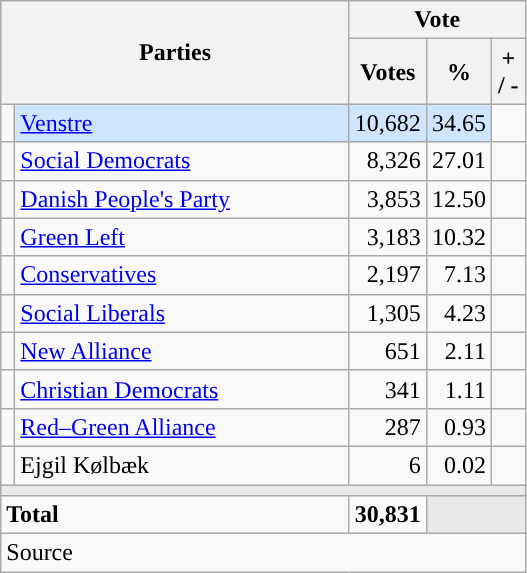<table class="wikitable" style="text-align:right;">
<tr>
<th style="text-align:centre;" rowspan="2" colspan="2" width="225">Parties</th>
<th colspan="3">Vote</th>
</tr>
<tr>
<th width="15">Votes</th>
<th width="15">%</th>
<th width="15">+ / -</th>
</tr>
<tr>
<td width="2" style="color:inherit;background:"></td>
<td bgcolor=#cfe5fe  align="left"><a href='#'>Venstre</a></td>
<td bgcolor=#cfe5fe>10,682</td>
<td bgcolor=#cfe5fe>34.65</td>
<td></td>
</tr>
<tr>
<td width="2" style="color:inherit;background:"></td>
<td align="left"><a href='#'>Social Democrats</a></td>
<td>8,326</td>
<td>27.01</td>
<td></td>
</tr>
<tr>
<td width="2" style="color:inherit;background:"></td>
<td align="left"><a href='#'>Danish People's Party</a></td>
<td>3,853</td>
<td>12.50</td>
<td></td>
</tr>
<tr>
<td width="2" style="color:inherit;background:"></td>
<td align="left"><a href='#'>Green Left</a></td>
<td>3,183</td>
<td>10.32</td>
<td></td>
</tr>
<tr>
<td width="2" style="color:inherit;background:"></td>
<td align="left"><a href='#'>Conservatives</a></td>
<td>2,197</td>
<td>7.13</td>
<td></td>
</tr>
<tr>
<td width="2" style="color:inherit;background:"></td>
<td align="left"><a href='#'>Social Liberals</a></td>
<td>1,305</td>
<td>4.23</td>
<td></td>
</tr>
<tr>
<td width="2" style="color:inherit;background:"></td>
<td align="left"><a href='#'>New Alliance</a></td>
<td>651</td>
<td>2.11</td>
<td></td>
</tr>
<tr>
<td width="2" style="color:inherit;background:"></td>
<td align="left"><a href='#'>Christian Democrats</a></td>
<td>341</td>
<td>1.11</td>
<td></td>
</tr>
<tr>
<td width="2" style="color:inherit;background:"></td>
<td align="left"><a href='#'>Red–Green Alliance</a></td>
<td>287</td>
<td>0.93</td>
<td></td>
</tr>
<tr>
<td width="2" style="color:inherit;background:"></td>
<td align="left">Ejgil Kølbæk</td>
<td>6</td>
<td>0.02</td>
<td></td>
</tr>
<tr>
<td colspan="7" bgcolor="#E9E9E9"></td>
</tr>
<tr>
<td align="left" colspan="2"><strong>Total</strong></td>
<td><strong>30,831</strong></td>
<td bgcolor="#E9E9E9" colspan="2"></td>
</tr>
<tr>
<td align="left" colspan="6">Source</td>
</tr>
</table>
